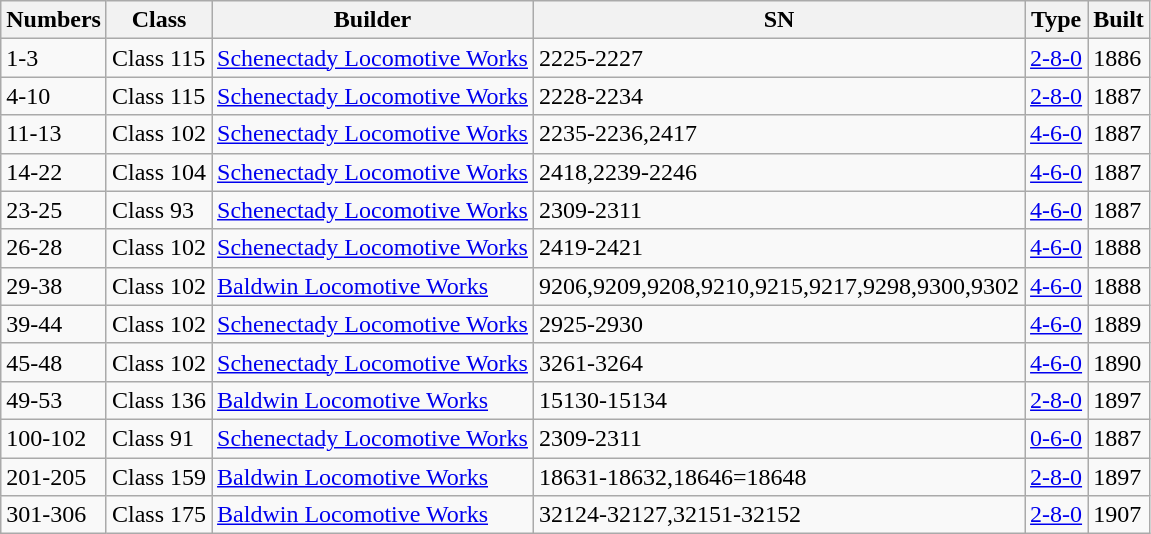<table class="wikitable">
<tr>
<th>Numbers</th>
<th>Class</th>
<th>Builder</th>
<th>SN</th>
<th>Type</th>
<th>Built</th>
</tr>
<tr>
<td>1-3</td>
<td>Class 115</td>
<td><a href='#'>Schenectady Locomotive Works</a></td>
<td>2225-2227</td>
<td><a href='#'>2-8-0</a></td>
<td>1886</td>
</tr>
<tr>
<td>4-10</td>
<td>Class 115</td>
<td><a href='#'>Schenectady Locomotive Works</a></td>
<td>2228-2234</td>
<td><a href='#'>2-8-0</a></td>
<td>1887</td>
</tr>
<tr>
<td>11-13</td>
<td>Class 102</td>
<td><a href='#'>Schenectady Locomotive Works</a></td>
<td>2235-2236,2417</td>
<td><a href='#'>4-6-0</a></td>
<td>1887</td>
</tr>
<tr>
<td>14-22</td>
<td>Class 104</td>
<td><a href='#'>Schenectady Locomotive Works</a></td>
<td>2418,2239-2246</td>
<td><a href='#'>4-6-0</a></td>
<td>1887</td>
</tr>
<tr>
<td>23-25</td>
<td>Class 93</td>
<td><a href='#'>Schenectady Locomotive Works</a></td>
<td>2309-2311</td>
<td><a href='#'>4-6-0</a></td>
<td>1887</td>
</tr>
<tr>
<td>26-28</td>
<td>Class 102</td>
<td><a href='#'>Schenectady Locomotive Works</a></td>
<td>2419-2421</td>
<td><a href='#'>4-6-0</a></td>
<td>1888</td>
</tr>
<tr>
<td>29-38</td>
<td>Class 102</td>
<td><a href='#'>Baldwin Locomotive Works</a></td>
<td>9206,9209,9208,9210,9215,9217,9298,9300,9302</td>
<td><a href='#'>4-6-0</a></td>
<td>1888</td>
</tr>
<tr>
<td>39-44</td>
<td>Class 102</td>
<td><a href='#'>Schenectady Locomotive Works</a></td>
<td>2925-2930</td>
<td><a href='#'>4-6-0</a></td>
<td>1889</td>
</tr>
<tr>
<td>45-48</td>
<td>Class 102</td>
<td><a href='#'>Schenectady Locomotive Works</a></td>
<td>3261-3264</td>
<td><a href='#'>4-6-0</a></td>
<td>1890</td>
</tr>
<tr>
<td>49-53</td>
<td>Class 136</td>
<td><a href='#'>Baldwin Locomotive Works</a></td>
<td>15130-15134</td>
<td><a href='#'>2-8-0</a></td>
<td>1897</td>
</tr>
<tr>
<td>100-102</td>
<td>Class 91</td>
<td><a href='#'>Schenectady Locomotive Works</a></td>
<td>2309-2311</td>
<td><a href='#'>0-6-0</a></td>
<td>1887</td>
</tr>
<tr>
<td>201-205</td>
<td>Class 159</td>
<td><a href='#'>Baldwin Locomotive Works</a></td>
<td>18631-18632,18646=18648</td>
<td><a href='#'>2-8-0</a></td>
<td>1897</td>
</tr>
<tr>
<td>301-306</td>
<td>Class 175</td>
<td><a href='#'>Baldwin Locomotive Works</a></td>
<td>32124-32127,32151-32152</td>
<td><a href='#'>2-8-0</a></td>
<td>1907</td>
</tr>
</table>
